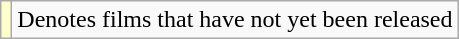<table class="wikitable">
<tr>
<td style="background:#ffc;"></td>
<td>Denotes films that have not yet been released</td>
</tr>
</table>
